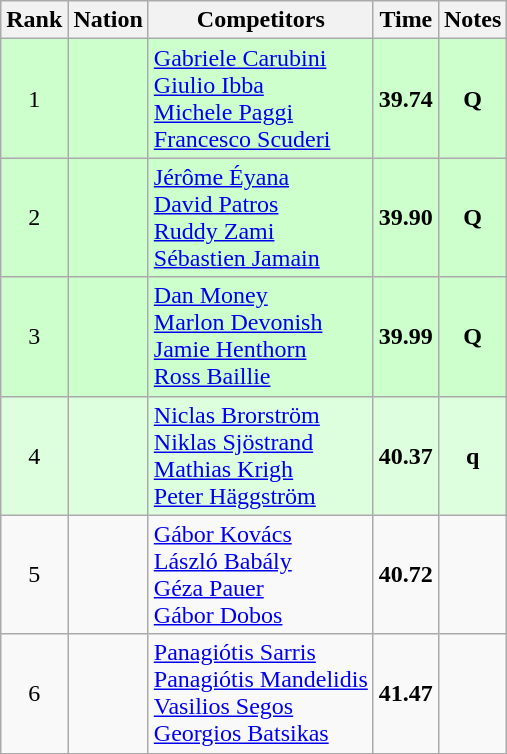<table class="wikitable sortable" style="text-align:center">
<tr>
<th>Rank</th>
<th>Nation</th>
<th>Competitors</th>
<th>Time</th>
<th>Notes</th>
</tr>
<tr bgcolor=ccffcc>
<td>1</td>
<td align=left></td>
<td align=left><a href='#'>Gabriele Carubini</a><br><a href='#'>Giulio Ibba</a><br><a href='#'>Michele Paggi</a><br><a href='#'>Francesco Scuderi</a></td>
<td><strong>39.74</strong></td>
<td><strong>Q</strong></td>
</tr>
<tr bgcolor=ccffcc>
<td>2</td>
<td align=left></td>
<td align=left><a href='#'>Jérôme Éyana</a><br><a href='#'>David Patros</a><br><a href='#'>Ruddy Zami</a><br><a href='#'>Sébastien Jamain</a></td>
<td><strong>39.90</strong></td>
<td><strong>Q</strong></td>
</tr>
<tr bgcolor=ccffcc>
<td>3</td>
<td align=left></td>
<td align=left><a href='#'>Dan Money</a><br><a href='#'>Marlon Devonish</a><br><a href='#'>Jamie Henthorn</a><br><a href='#'>Ross Baillie</a></td>
<td><strong>39.99</strong></td>
<td><strong>Q</strong></td>
</tr>
<tr bgcolor=ddffdd>
<td>4</td>
<td align=left></td>
<td align=left><a href='#'>Niclas Brorström</a><br><a href='#'>Niklas Sjöstrand</a><br><a href='#'>Mathias Krigh</a><br><a href='#'>Peter Häggström</a></td>
<td><strong>40.37</strong></td>
<td><strong>q</strong></td>
</tr>
<tr>
<td>5</td>
<td align=left></td>
<td align=left><a href='#'>Gábor Kovács</a><br><a href='#'>László Babály</a><br><a href='#'>Géza Pauer</a><br><a href='#'>Gábor Dobos</a></td>
<td><strong>40.72</strong></td>
<td></td>
</tr>
<tr>
<td>6</td>
<td align=left></td>
<td align=left><a href='#'>Panagiótis Sarris</a><br><a href='#'>Panagiótis Mandelidis</a><br><a href='#'>Vasilios Segos</a><br><a href='#'>Georgios Batsikas</a></td>
<td><strong>41.47</strong></td>
<td></td>
</tr>
</table>
